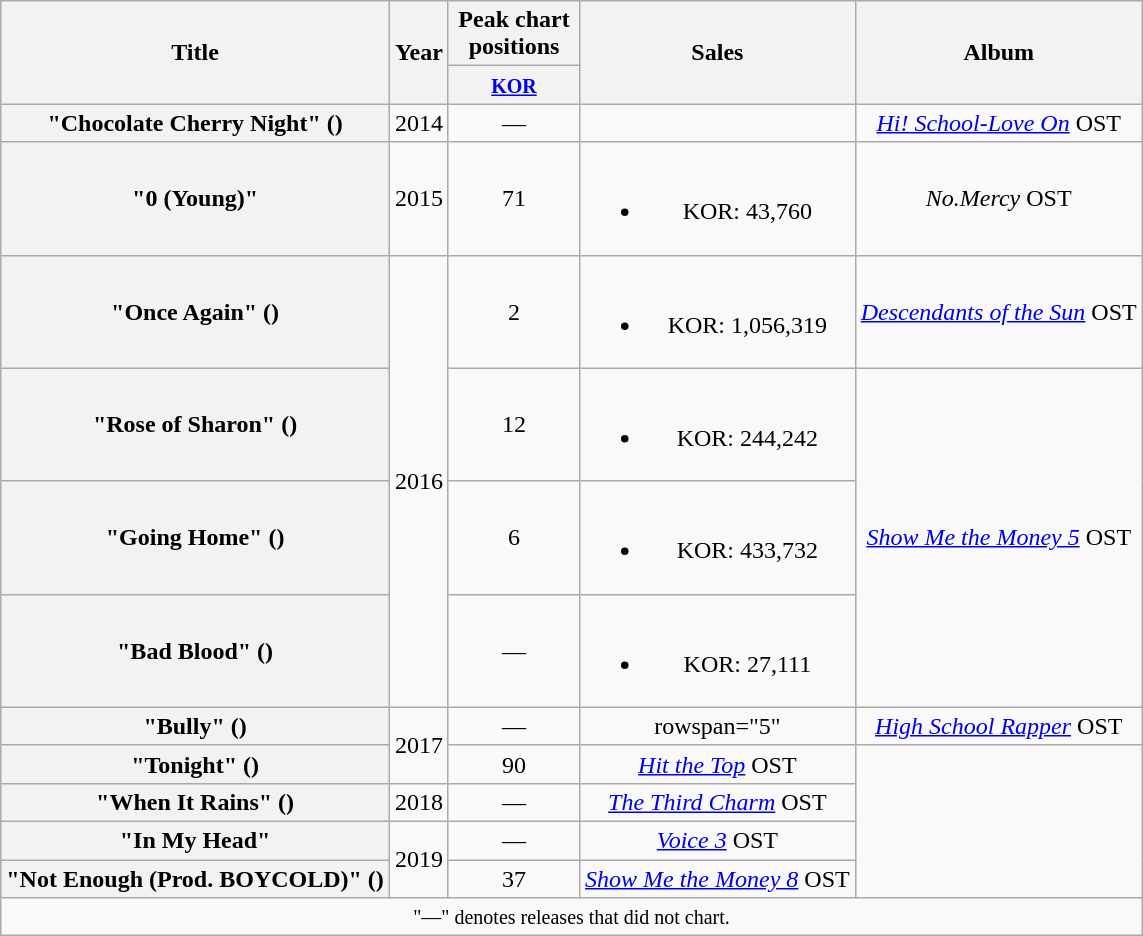<table class="wikitable plainrowheaders" style="text-align:center">
<tr>
<th scope="col" rowspan="2">Title</th>
<th scope="col" rowspan="2">Year</th>
<th scope="col" colspan="1" style="width:5em;">Peak chart positions</th>
<th scope="col" rowspan="2">Sales</th>
<th scope="col" rowspan="2">Album</th>
</tr>
<tr>
<th><small><a href='#'>KOR</a></small><br></th>
</tr>
<tr>
<th scope="row">"Chocolate Cherry Night" ()<br></th>
<td>2014</td>
<td>—</td>
<td></td>
<td><em><a href='#'>Hi! School-Love On</a></em> OST</td>
</tr>
<tr>
<th scope="row">"0 (Young)"<br></th>
<td>2015</td>
<td>71</td>
<td><br><ul><li>KOR: 43,760</li></ul></td>
<td><em>No.Mercy</em> OST</td>
</tr>
<tr>
<th scope="row">"Once Again" ()<br></th>
<td rowspan="4">2016</td>
<td>2</td>
<td><br><ul><li>KOR: 1,056,319</li></ul></td>
<td><em><a href='#'>Descendants of the Sun</a></em> OST</td>
</tr>
<tr>
<th scope="row">"Rose of Sharon" ()<br></th>
<td>12</td>
<td><br><ul><li>KOR: 244,242</li></ul></td>
<td rowspan="3"><em><a href='#'>Show Me the Money 5</a></em> OST</td>
</tr>
<tr>
<th scope="row">"Going Home" ()<br></th>
<td>6</td>
<td><br><ul><li>KOR: 433,732</li></ul></td>
</tr>
<tr>
<th scope="row">"Bad Blood" ()</th>
<td>—</td>
<td><br><ul><li>KOR: 27,111</li></ul></td>
</tr>
<tr>
<th scope="row">"Bully" ()<br></th>
<td rowspan="2">2017</td>
<td>—</td>
<td>rowspan="5" </td>
<td><em><a href='#'>High School Rapper</a></em> OST</td>
</tr>
<tr>
<th scope="row">"Tonight" ()<br></th>
<td>90</td>
<td><em><a href='#'>Hit the Top</a></em> OST</td>
</tr>
<tr>
<th scope="row">"When It Rains" ()<br></th>
<td>2018</td>
<td>—</td>
<td><em><a href='#'>The Third Charm</a></em> OST</td>
</tr>
<tr>
<th scope="row">"In My Head"</th>
<td rowspan="2">2019</td>
<td>—</td>
<td><em><a href='#'>Voice 3</a></em> OST</td>
</tr>
<tr>
<th scope="row">"Not Enough (Prod. BOYCOLD)" ()<br></th>
<td>37</td>
<td><em><a href='#'>Show Me the Money 8</a></em> OST</td>
</tr>
<tr>
<td colspan="5" align="center"><small>"—" denotes releases that did not chart.</small></td>
</tr>
</table>
